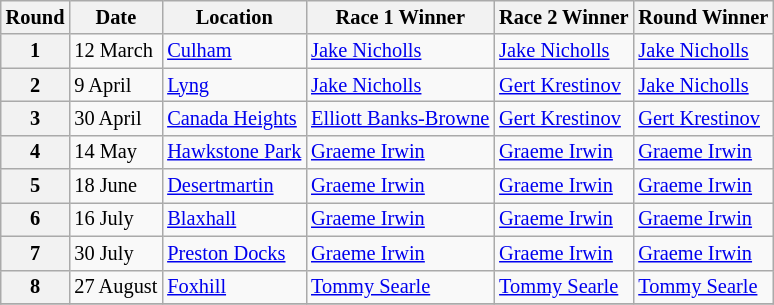<table class="wikitable" style="font-size: 85%;">
<tr>
<th>Round</th>
<th>Date</th>
<th>Location</th>
<th>Race 1 Winner</th>
<th>Race 2 Winner</th>
<th>Round Winner</th>
</tr>
<tr>
<th>1</th>
<td>12 March</td>
<td> <a href='#'>Culham</a></td>
<td> <a href='#'>Jake Nicholls</a></td>
<td> <a href='#'>Jake Nicholls</a></td>
<td> <a href='#'>Jake Nicholls</a></td>
</tr>
<tr>
<th>2</th>
<td>9 April</td>
<td> <a href='#'>Lyng</a></td>
<td> <a href='#'>Jake Nicholls</a></td>
<td> <a href='#'>Gert Krestinov</a></td>
<td> <a href='#'>Jake Nicholls</a></td>
</tr>
<tr>
<th>3</th>
<td>30 April</td>
<td> <a href='#'>Canada Heights</a></td>
<td> <a href='#'>Elliott Banks-Browne</a></td>
<td> <a href='#'>Gert Krestinov</a></td>
<td> <a href='#'>Gert Krestinov</a></td>
</tr>
<tr>
<th>4</th>
<td>14 May</td>
<td> <a href='#'>Hawkstone Park</a></td>
<td> <a href='#'>Graeme Irwin</a></td>
<td> <a href='#'>Graeme Irwin</a></td>
<td> <a href='#'>Graeme Irwin</a></td>
</tr>
<tr>
<th>5</th>
<td>18 June</td>
<td> <a href='#'>Desertmartin</a></td>
<td> <a href='#'>Graeme Irwin</a></td>
<td> <a href='#'>Graeme Irwin</a></td>
<td> <a href='#'>Graeme Irwin</a></td>
</tr>
<tr>
<th>6</th>
<td>16 July</td>
<td> <a href='#'>Blaxhall</a></td>
<td> <a href='#'>Graeme Irwin</a></td>
<td> <a href='#'>Graeme Irwin</a></td>
<td> <a href='#'>Graeme Irwin</a></td>
</tr>
<tr>
<th>7</th>
<td>30 July</td>
<td> <a href='#'>Preston Docks</a></td>
<td> <a href='#'>Graeme Irwin</a></td>
<td> <a href='#'>Graeme Irwin</a></td>
<td> <a href='#'>Graeme Irwin</a></td>
</tr>
<tr>
<th>8</th>
<td>27 August</td>
<td> <a href='#'>Foxhill</a></td>
<td> <a href='#'>Tommy Searle</a></td>
<td> <a href='#'>Tommy Searle</a></td>
<td> <a href='#'>Tommy Searle</a></td>
</tr>
<tr>
</tr>
</table>
